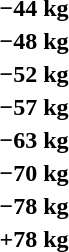<table>
<tr>
<th rowspan=2>−44 kg</th>
<td rowspan=2></td>
<td rowspan=2></td>
<td></td>
</tr>
<tr>
<td></td>
</tr>
<tr>
<th rowspan=2>−48 kg</th>
<td rowspan=2></td>
<td rowspan=2></td>
<td></td>
</tr>
<tr>
<td></td>
</tr>
<tr>
<th rowspan=2>−52 kg</th>
<td rowspan=2></td>
<td rowspan=2></td>
<td></td>
</tr>
<tr>
<td></td>
</tr>
<tr>
<th rowspan=2>−57 kg</th>
<td rowspan=2></td>
<td rowspan=2></td>
<td></td>
</tr>
<tr>
<td></td>
</tr>
<tr>
<th rowspan=2>−63 kg</th>
<td rowspan=2></td>
<td rowspan=2></td>
<td></td>
</tr>
<tr>
<td></td>
</tr>
<tr>
<th rowspan=2>−70 kg</th>
<td rowspan=2></td>
<td rowspan=2></td>
<td></td>
</tr>
<tr>
<td></td>
</tr>
<tr>
<th rowspan=2>−78 kg</th>
<td rowspan=2></td>
<td rowspan=2></td>
<td></td>
</tr>
<tr>
<td></td>
</tr>
<tr>
<th rowspan=2>+78 kg</th>
<td rowspan=2></td>
<td rowspan=2></td>
<td></td>
</tr>
<tr>
<td></td>
</tr>
</table>
